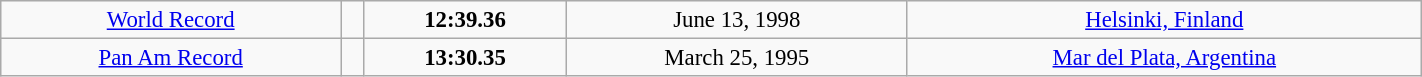<table class="wikitable" style=" text-align:center; font-size:95%;" width="75%">
<tr>
<td><a href='#'>World Record</a></td>
<td></td>
<td><strong>12:39.36</strong></td>
<td>June 13, 1998</td>
<td> <a href='#'>Helsinki, Finland</a></td>
</tr>
<tr>
<td><a href='#'>Pan Am Record</a></td>
<td></td>
<td><strong>13:30.35</strong></td>
<td>March 25, 1995</td>
<td> <a href='#'>Mar del Plata, Argentina</a></td>
</tr>
</table>
